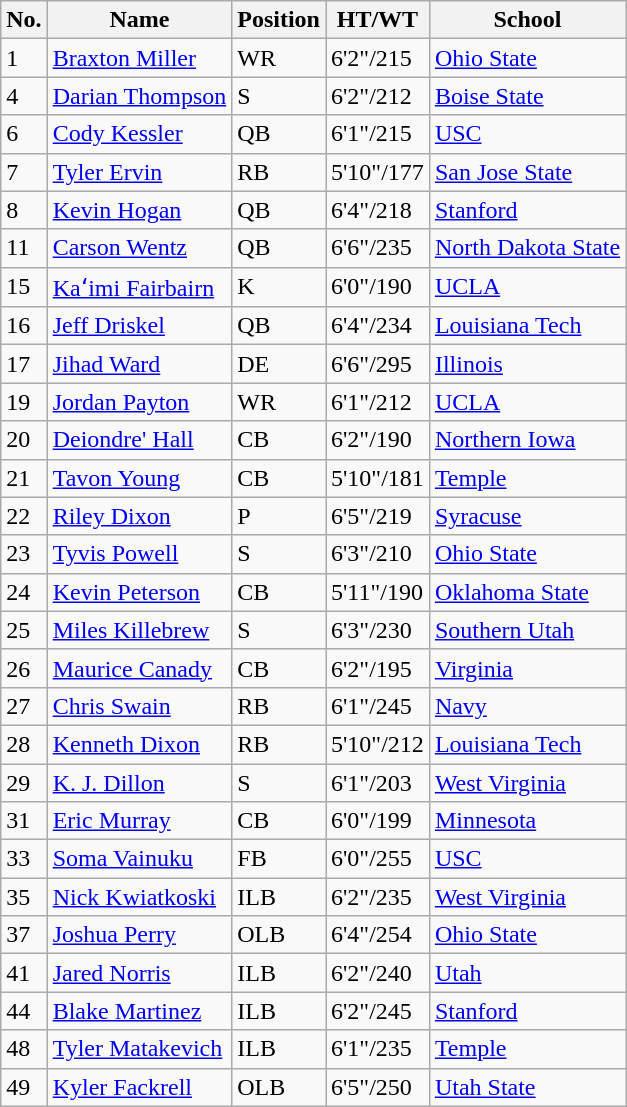<table class="wikitable sortable">
<tr>
<th>No.</th>
<th>Name</th>
<th>Position</th>
<th>HT/WT</th>
<th>School</th>
</tr>
<tr>
<td>1</td>
<td><a href='#'>Braxton Miller</a></td>
<td>WR</td>
<td>6'2"/215</td>
<td><a href='#'>Ohio State</a></td>
</tr>
<tr>
<td>4</td>
<td><a href='#'>Darian Thompson</a></td>
<td>S</td>
<td>6'2"/212</td>
<td><a href='#'>Boise State</a></td>
</tr>
<tr>
<td>6</td>
<td><a href='#'>Cody Kessler</a></td>
<td>QB</td>
<td>6'1"/215</td>
<td><a href='#'>USC</a></td>
</tr>
<tr>
<td>7</td>
<td><a href='#'>Tyler Ervin</a></td>
<td>RB</td>
<td>5'10"/177</td>
<td><a href='#'>San Jose State</a></td>
</tr>
<tr>
<td>8</td>
<td><a href='#'>Kevin Hogan</a></td>
<td>QB</td>
<td>6'4"/218</td>
<td><a href='#'>Stanford</a></td>
</tr>
<tr>
<td>11</td>
<td><a href='#'>Carson Wentz</a></td>
<td>QB</td>
<td>6'6"/235</td>
<td><a href='#'>North Dakota State</a></td>
</tr>
<tr>
<td>15</td>
<td><a href='#'>Kaʻimi Fairbairn</a></td>
<td>K</td>
<td>6'0"/190</td>
<td><a href='#'>UCLA</a></td>
</tr>
<tr>
<td>16</td>
<td><a href='#'>Jeff Driskel</a></td>
<td>QB</td>
<td>6'4"/234</td>
<td><a href='#'>Louisiana Tech</a></td>
</tr>
<tr>
<td>17</td>
<td><a href='#'>Jihad Ward</a></td>
<td>DE</td>
<td>6'6"/295</td>
<td><a href='#'>Illinois</a></td>
</tr>
<tr>
<td>19</td>
<td><a href='#'>Jordan Payton</a></td>
<td>WR</td>
<td>6'1"/212</td>
<td><a href='#'>UCLA</a></td>
</tr>
<tr>
<td>20</td>
<td><a href='#'>Deiondre' Hall</a></td>
<td>CB</td>
<td>6'2"/190</td>
<td><a href='#'>Northern Iowa</a></td>
</tr>
<tr>
<td>21</td>
<td><a href='#'>Tavon Young</a></td>
<td>CB</td>
<td>5'10"/181</td>
<td><a href='#'>Temple</a></td>
</tr>
<tr>
<td>22</td>
<td><a href='#'>Riley Dixon</a></td>
<td>P</td>
<td>6'5"/219</td>
<td><a href='#'>Syracuse</a></td>
</tr>
<tr>
<td>23</td>
<td><a href='#'>Tyvis Powell</a></td>
<td>S</td>
<td>6'3"/210</td>
<td><a href='#'>Ohio State</a></td>
</tr>
<tr>
<td>24</td>
<td><a href='#'>Kevin Peterson</a></td>
<td>CB</td>
<td>5'11"/190</td>
<td><a href='#'>Oklahoma State</a></td>
</tr>
<tr>
<td>25</td>
<td><a href='#'>Miles Killebrew</a></td>
<td>S</td>
<td>6'3"/230</td>
<td><a href='#'>Southern Utah</a></td>
</tr>
<tr>
<td>26</td>
<td><a href='#'>Maurice Canady</a></td>
<td>CB</td>
<td>6'2"/195</td>
<td><a href='#'>Virginia</a></td>
</tr>
<tr>
<td>27</td>
<td><a href='#'>Chris Swain</a></td>
<td>RB</td>
<td>6'1"/245</td>
<td><a href='#'>Navy</a></td>
</tr>
<tr>
<td>28</td>
<td><a href='#'>Kenneth Dixon</a></td>
<td>RB</td>
<td>5'10"/212</td>
<td><a href='#'>Louisiana Tech</a></td>
</tr>
<tr>
<td>29</td>
<td><a href='#'>K. J. Dillon</a></td>
<td>S</td>
<td>6'1"/203</td>
<td><a href='#'>West Virginia</a></td>
</tr>
<tr>
<td>31</td>
<td><a href='#'>Eric Murray</a></td>
<td>CB</td>
<td>6'0"/199</td>
<td><a href='#'>Minnesota</a></td>
</tr>
<tr>
<td>33</td>
<td><a href='#'>Soma Vainuku</a></td>
<td>FB</td>
<td>6'0"/255</td>
<td><a href='#'>USC</a></td>
</tr>
<tr>
<td>35</td>
<td><a href='#'>Nick Kwiatkoski</a></td>
<td>ILB</td>
<td>6'2"/235</td>
<td><a href='#'>West Virginia</a></td>
</tr>
<tr>
<td>37</td>
<td><a href='#'>Joshua Perry</a></td>
<td>OLB</td>
<td>6'4"/254</td>
<td><a href='#'>Ohio State</a></td>
</tr>
<tr>
<td>41</td>
<td><a href='#'>Jared Norris</a></td>
<td>ILB</td>
<td>6'2"/240</td>
<td><a href='#'>Utah</a></td>
</tr>
<tr>
<td>44</td>
<td><a href='#'>Blake Martinez</a></td>
<td>ILB</td>
<td>6'2"/245</td>
<td><a href='#'>Stanford</a></td>
</tr>
<tr>
<td>48</td>
<td><a href='#'>Tyler Matakevich</a></td>
<td>ILB</td>
<td>6'1"/235</td>
<td><a href='#'>Temple</a></td>
</tr>
<tr>
<td>49</td>
<td><a href='#'>Kyler Fackrell</a></td>
<td>OLB</td>
<td>6'5"/250</td>
<td><a href='#'>Utah State</a></td>
</tr>
</table>
